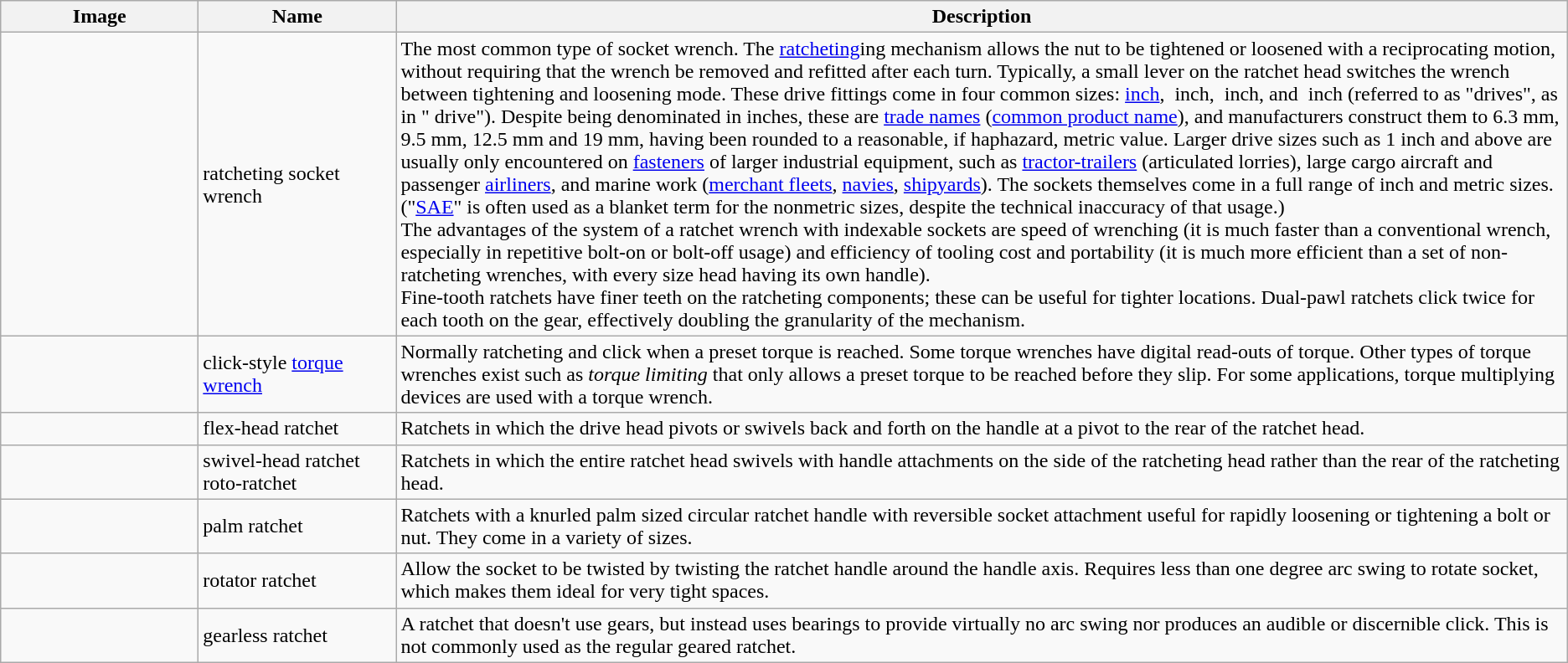<table class="wikitable">
<tr>
<th style="width: 150px;">Image</th>
<th style="width: 150px;">Name</th>
<th>Description</th>
</tr>
<tr>
<td></td>
<td>ratcheting socket wrench</td>
<td>The most common type of socket wrench. The <a href='#'>ratcheting</a>ing mechanism allows the nut to be tightened or loosened with a reciprocating motion, without requiring that the wrench be removed and refitted after each turn. Typically, a small lever on the ratchet head switches the wrench between tightening and loosening mode. These drive fittings come in four common sizes:  <a href='#'>inch</a>,  inch,  inch, and  inch (referred to as "drives", as in " drive"). Despite being denominated in inches, these are <a href='#'>trade names</a> (<a href='#'>common product name</a>), and manufacturers construct them to 6.3 mm, 9.5 mm, 12.5 mm and 19 mm,  having been rounded to a reasonable, if haphazard, metric value.  Larger drive sizes such as 1 inch and above are usually only encountered on <a href='#'>fasteners</a> of larger industrial equipment, such as <a href='#'>tractor-trailers</a> (articulated lorries), large cargo aircraft and passenger <a href='#'>airliners</a>, and marine work (<a href='#'>merchant fleets</a>, <a href='#'>navies</a>, <a href='#'>shipyards</a>). The sockets themselves come in a full range of inch and metric sizes. ("<a href='#'>SAE</a>" is often used as a blanket term for the nonmetric sizes, despite the technical inaccuracy of that usage.)<br>The advantages of the system of a ratchet wrench with indexable sockets are speed of wrenching (it is much faster than a conventional wrench, especially in repetitive bolt-on or bolt-off usage) and efficiency of tooling cost and portability (it is much more efficient than a set of non-ratcheting wrenches, with every size head having its own handle).<br>Fine-tooth ratchets have finer teeth on the ratcheting components; these can be useful for tighter locations. Dual-pawl ratchets click twice for each tooth on the gear, effectively doubling the granularity of the mechanism.</td>
</tr>
<tr>
<td></td>
<td>click-style <a href='#'>torque wrench</a></td>
<td>Normally ratcheting and click when a preset torque is reached. Some torque wrenches have digital read-outs of torque. Other types of torque wrenches exist such as <em>torque limiting</em> that only allows a preset torque to be reached before they slip. For some applications, torque multiplying devices are used with a torque wrench.</td>
</tr>
<tr>
<td></td>
<td>flex-head ratchet</td>
<td>Ratchets in which the drive head pivots or swivels back and forth on the handle at a pivot to the rear of the ratchet head.</td>
</tr>
<tr>
<td></td>
<td>swivel-head ratchet<br>roto-ratchet</td>
<td>Ratchets in which the entire ratchet head swivels with handle attachments on the side of the ratcheting head rather than the rear of the ratcheting head.</td>
</tr>
<tr>
<td></td>
<td>palm ratchet</td>
<td>Ratchets with a knurled palm sized circular ratchet handle with reversible socket attachment useful for rapidly loosening or tightening a bolt or nut. They come in a variety of sizes.</td>
</tr>
<tr>
<td></td>
<td>rotator ratchet</td>
<td>Allow the socket to be twisted by twisting the ratchet handle around the handle axis. Requires less than one degree arc swing to rotate socket, which makes them ideal for very tight spaces.</td>
</tr>
<tr>
<td></td>
<td>gearless ratchet</td>
<td>A ratchet that doesn't use gears, but instead uses bearings to provide virtually no arc swing nor produces an audible or discernible click. This is not commonly used as the regular geared ratchet.</td>
</tr>
</table>
